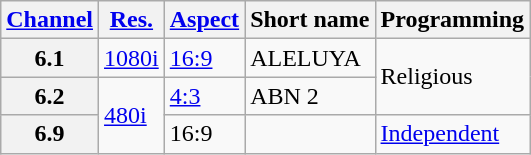<table class="wikitable">
<tr>
<th><a href='#'>Channel</a></th>
<th><a href='#'>Res.</a></th>
<th><a href='#'>Aspect</a></th>
<th>Short name</th>
<th>Programming</th>
</tr>
<tr>
<th scope="row">6.1</th>
<td><a href='#'>1080i</a></td>
<td><a href='#'>16:9</a></td>
<td>ALELUYA</td>
<td rowspan="2">Religious</td>
</tr>
<tr>
<th scope="row">6.2</th>
<td rowspan="2"><a href='#'>480i</a></td>
<td><a href='#'>4:3</a></td>
<td>ABN 2</td>
</tr>
<tr>
<th>6.9</th>
<td>16:9</td>
<td></td>
<td><a href='#'>Independent</a></td>
</tr>
</table>
